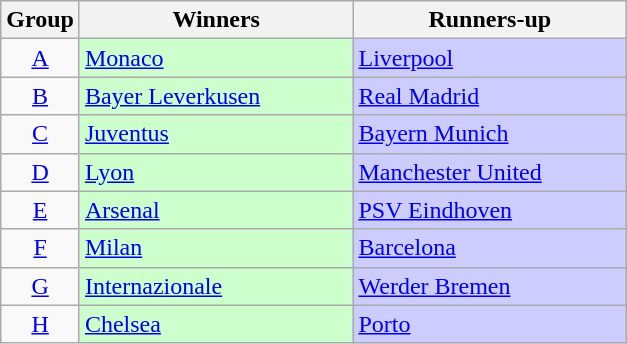<table class="wikitable">
<tr>
<th>Group</th>
<th width=175>Winners</th>
<th width=175>Runners-up</th>
</tr>
<tr>
<td align="center"><a href='#'>A</a></td>
<td bgcolor="#ccffcc"> <a href='#'>Monaco</a></td>
<td bgcolor="#ccccff"> <a href='#'>Liverpool</a></td>
</tr>
<tr>
<td align="center"><a href='#'>B</a></td>
<td bgcolor="#ccffcc"> <a href='#'>Bayer Leverkusen</a></td>
<td bgcolor="#ccccff"> <a href='#'>Real Madrid</a></td>
</tr>
<tr>
<td align="center"><a href='#'>C</a></td>
<td bgcolor="#ccffcc"> <a href='#'>Juventus</a></td>
<td bgcolor="#ccccff"> <a href='#'>Bayern Munich</a></td>
</tr>
<tr>
<td align="center"><a href='#'>D</a></td>
<td bgcolor="#ccffcc"> <a href='#'>Lyon</a></td>
<td bgcolor="#ccccff"> <a href='#'>Manchester United</a></td>
</tr>
<tr>
<td align="center"><a href='#'>E</a></td>
<td bgcolor="#ccffcc"> <a href='#'>Arsenal</a></td>
<td bgcolor="#ccccff"> <a href='#'>PSV Eindhoven</a></td>
</tr>
<tr>
<td align="center"><a href='#'>F</a></td>
<td bgcolor="#ccffcc"> <a href='#'>Milan</a></td>
<td bgcolor="#ccccff"> <a href='#'>Barcelona</a></td>
</tr>
<tr>
<td align="center"><a href='#'>G</a></td>
<td bgcolor="#ccffcc"> <a href='#'>Internazionale</a></td>
<td bgcolor="#ccccff"> <a href='#'>Werder Bremen</a></td>
</tr>
<tr>
<td align="center"><a href='#'>H</a></td>
<td bgcolor="#ccffcc"> <a href='#'>Chelsea</a></td>
<td bgcolor="#ccccff"> <a href='#'>Porto</a></td>
</tr>
</table>
